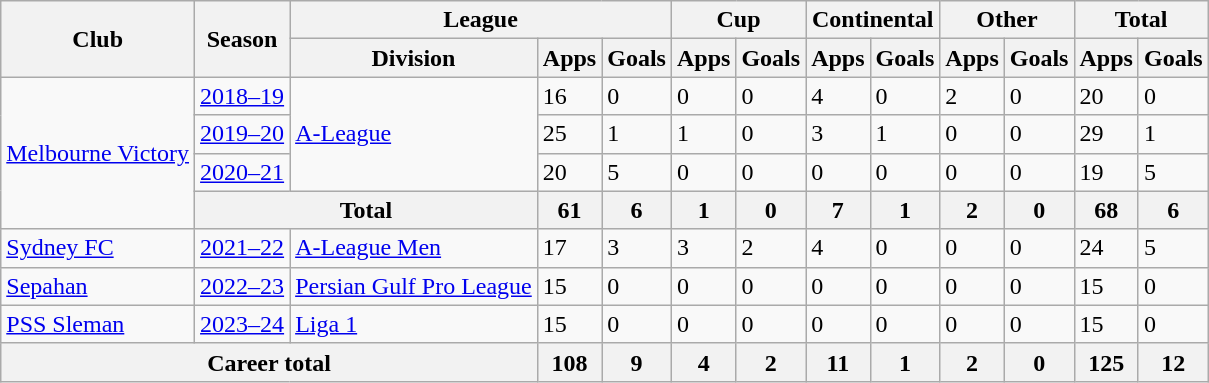<table class="wikitable" border="1"  text-align: center;">
<tr>
<th rowspan="2">Club</th>
<th rowspan="2">Season</th>
<th colspan="3">League</th>
<th colspan="2">Cup</th>
<th colspan="2">Continental</th>
<th colspan="2">Other</th>
<th colspan="2">Total</th>
</tr>
<tr>
<th>Division</th>
<th>Apps</th>
<th>Goals</th>
<th>Apps</th>
<th>Goals</th>
<th>Apps</th>
<th>Goals</th>
<th>Apps</th>
<th>Goals</th>
<th>Apps</th>
<th>Goals</th>
</tr>
<tr>
<td rowspan="4" valign="middle"><a href='#'>Melbourne Victory</a></td>
<td><a href='#'>2018–19</a></td>
<td rowspan="3" valign="middle"><a href='#'>A-League</a></td>
<td>16</td>
<td>0</td>
<td>0</td>
<td>0</td>
<td>4</td>
<td>0</td>
<td>2</td>
<td>0</td>
<td>20</td>
<td>0</td>
</tr>
<tr>
<td><a href='#'>2019–20</a></td>
<td>25</td>
<td>1</td>
<td>1</td>
<td>0</td>
<td>3</td>
<td>1</td>
<td>0</td>
<td>0</td>
<td>29</td>
<td>1</td>
</tr>
<tr>
<td><a href='#'>2020–21</a></td>
<td>20</td>
<td>5</td>
<td>0</td>
<td>0</td>
<td>0</td>
<td>0</td>
<td>0</td>
<td>0</td>
<td>19</td>
<td>5</td>
</tr>
<tr>
<th colspan="2">Total</th>
<th>61</th>
<th>6</th>
<th>1</th>
<th>0</th>
<th>7</th>
<th>1</th>
<th>2</th>
<th>0</th>
<th>68</th>
<th>6</th>
</tr>
<tr>
<td><a href='#'>Sydney FC</a></td>
<td><a href='#'>2021–22</a></td>
<td><a href='#'>A-League Men</a></td>
<td>17</td>
<td>3</td>
<td>3</td>
<td>2</td>
<td>4</td>
<td>0</td>
<td>0</td>
<td>0</td>
<td>24</td>
<td>5</td>
</tr>
<tr>
<td><a href='#'>Sepahan</a></td>
<td><a href='#'>2022–23</a></td>
<td><a href='#'>Persian Gulf Pro League</a></td>
<td>15</td>
<td>0</td>
<td>0</td>
<td>0</td>
<td>0</td>
<td>0</td>
<td>0</td>
<td>0</td>
<td>15</td>
<td>0</td>
</tr>
<tr>
<td><a href='#'>PSS Sleman</a></td>
<td><a href='#'>2023–24</a></td>
<td><a href='#'>Liga 1</a></td>
<td>15</td>
<td>0</td>
<td>0</td>
<td>0</td>
<td>0</td>
<td>0</td>
<td>0</td>
<td>0</td>
<td>15</td>
<td>0</td>
</tr>
<tr>
<th colspan="3">Career total</th>
<th>108</th>
<th>9</th>
<th>4</th>
<th>2</th>
<th>11</th>
<th>1</th>
<th>2</th>
<th>0</th>
<th>125</th>
<th>12</th>
</tr>
</table>
